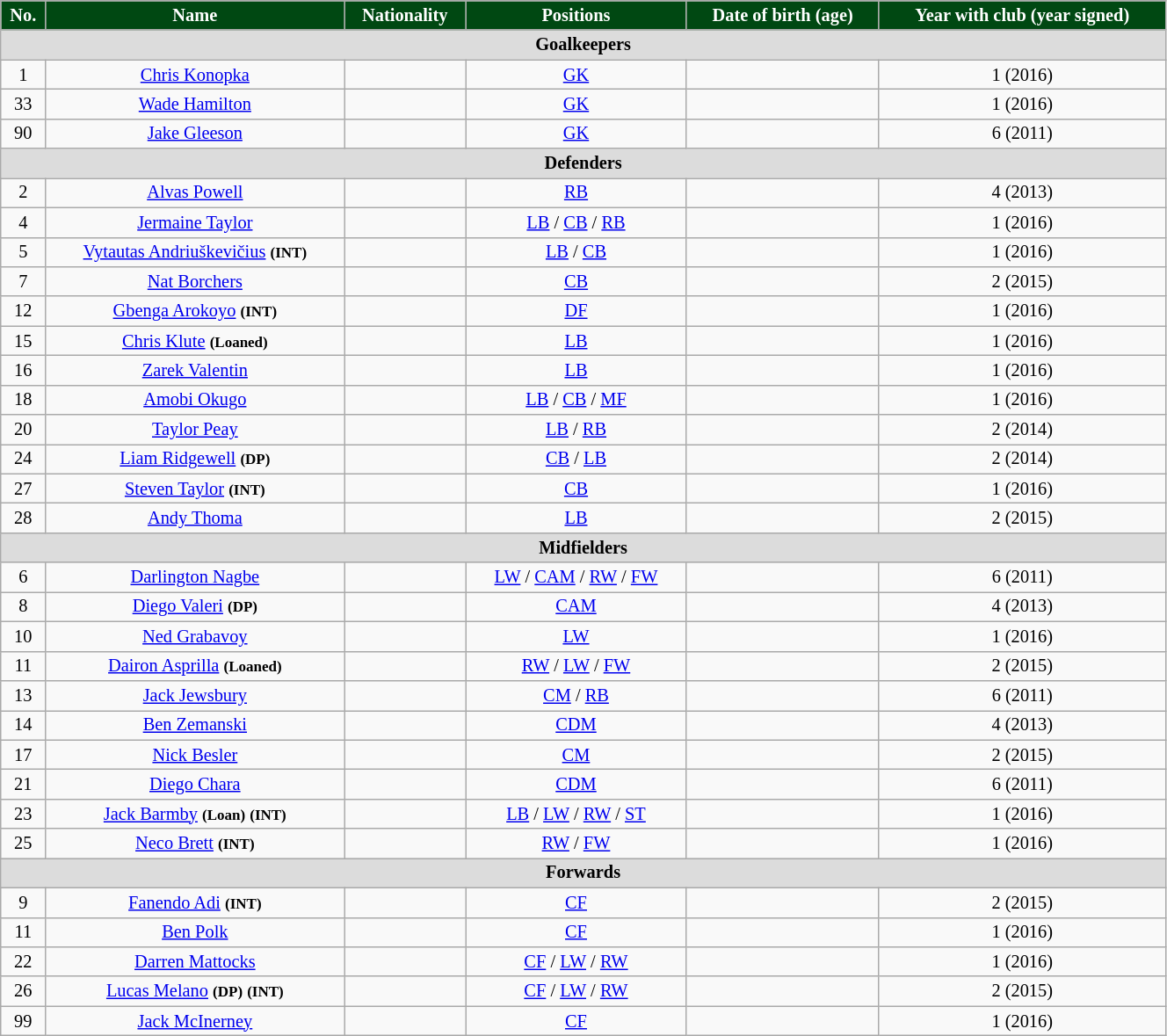<table class="wikitable" style="text-align:center; font-size:85%; width:70%;">
<tr>
<th style="background:#004812; color:white; text-align:center;">No.</th>
<th style="background:#004812; color:white; text-align:center;">Name</th>
<th style="background:#004812; color:white; text-align:center;">Nationality</th>
<th style="background:#004812; color:white; text-align:center;">Positions</th>
<th style="background:#004812; color:white; text-align:center;">Date of birth (age)</th>
<th style="background:#004812; color:white; text-align:center;">Year with club (year signed)</th>
</tr>
<tr>
<th colspan="6" style="background:#dcdcdc; text-align:center">Goalkeepers</th>
</tr>
<tr>
<td>1</td>
<td><a href='#'>Chris Konopka</a></td>
<td></td>
<td><a href='#'>GK</a></td>
<td></td>
<td>1 (2016)</td>
</tr>
<tr>
<td>33</td>
<td><a href='#'>Wade Hamilton</a></td>
<td></td>
<td><a href='#'>GK</a></td>
<td></td>
<td>1 (2016)</td>
</tr>
<tr>
<td>90</td>
<td><a href='#'>Jake Gleeson</a></td>
<td></td>
<td><a href='#'>GK</a></td>
<td></td>
<td>6 (2011)</td>
</tr>
<tr>
<th colspan="6" style="background:#dcdcdc; text-align:center">Defenders</th>
</tr>
<tr>
<td>2</td>
<td><a href='#'>Alvas Powell</a></td>
<td></td>
<td><a href='#'>RB</a></td>
<td></td>
<td>4 (2013)</td>
</tr>
<tr>
<td>4</td>
<td><a href='#'>Jermaine Taylor</a></td>
<td></td>
<td><a href='#'>LB</a> / <a href='#'>CB</a> / <a href='#'>RB</a></td>
<td></td>
<td>1 (2016)</td>
</tr>
<tr>
<td>5</td>
<td><a href='#'>Vytautas Andriuškevičius</a> <small><strong>(INT)</strong></small></td>
<td></td>
<td><a href='#'>LB</a> / <a href='#'>CB</a></td>
<td></td>
<td>1 (2016)</td>
</tr>
<tr>
<td>7</td>
<td><a href='#'>Nat Borchers</a></td>
<td></td>
<td><a href='#'>CB</a></td>
<td></td>
<td>2 (2015)</td>
</tr>
<tr>
<td>12</td>
<td><a href='#'>Gbenga Arokoyo</a> <small><strong>(INT)</strong></small></td>
<td></td>
<td><a href='#'>DF</a></td>
<td></td>
<td>1 (2016)</td>
</tr>
<tr>
<td>15</td>
<td><a href='#'>Chris Klute</a> <small><strong>(Loaned)</strong></small></td>
<td></td>
<td><a href='#'>LB</a></td>
<td></td>
<td>1 (2016)</td>
</tr>
<tr>
<td>16</td>
<td><a href='#'>Zarek Valentin</a></td>
<td></td>
<td><a href='#'>LB</a></td>
<td></td>
<td>1 (2016)</td>
</tr>
<tr>
<td>18</td>
<td><a href='#'>Amobi Okugo</a></td>
<td></td>
<td><a href='#'>LB</a> / <a href='#'>CB</a> / <a href='#'>MF</a></td>
<td></td>
<td>1 (2016)</td>
</tr>
<tr>
<td>20</td>
<td><a href='#'>Taylor Peay</a></td>
<td></td>
<td><a href='#'>LB</a> / <a href='#'>RB</a></td>
<td></td>
<td>2 (2014)</td>
</tr>
<tr>
<td>24</td>
<td><a href='#'>Liam Ridgewell</a> <small><strong>(DP)</strong></small></td>
<td></td>
<td><a href='#'>CB</a> / <a href='#'>LB</a></td>
<td></td>
<td>2 (2014)</td>
</tr>
<tr>
<td>27</td>
<td><a href='#'>Steven Taylor</a> <small><strong>(INT)</strong></small></td>
<td></td>
<td><a href='#'>CB</a></td>
<td></td>
<td>1 (2016)</td>
</tr>
<tr>
<td>28</td>
<td><a href='#'>Andy Thoma</a></td>
<td></td>
<td><a href='#'>LB</a></td>
<td></td>
<td>2 (2015)</td>
</tr>
<tr>
<th colspan="6" style="background:#dcdcdc; text-align:center">Midfielders</th>
</tr>
<tr>
<td>6</td>
<td><a href='#'>Darlington Nagbe</a></td>
<td></td>
<td><a href='#'>LW</a> / <a href='#'>CAM</a> / <a href='#'>RW</a> / <a href='#'>FW</a></td>
<td></td>
<td>6 (2011)</td>
</tr>
<tr>
<td>8</td>
<td><a href='#'>Diego Valeri</a> <small><strong>(DP)</strong></small></td>
<td></td>
<td><a href='#'>CAM</a></td>
<td></td>
<td>4 (2013)</td>
</tr>
<tr>
<td>10</td>
<td><a href='#'>Ned Grabavoy</a></td>
<td></td>
<td><a href='#'>LW</a></td>
<td></td>
<td>1 (2016)</td>
</tr>
<tr>
<td>11</td>
<td><a href='#'>Dairon Asprilla</a> <small><strong>(Loaned)</strong></small></td>
<td></td>
<td><a href='#'>RW</a> / <a href='#'>LW</a> / <a href='#'>FW</a></td>
<td></td>
<td>2 (2015)</td>
</tr>
<tr>
<td>13</td>
<td><a href='#'>Jack Jewsbury</a></td>
<td></td>
<td><a href='#'>CM</a> / <a href='#'>RB</a></td>
<td></td>
<td>6 (2011)</td>
</tr>
<tr>
<td>14</td>
<td><a href='#'>Ben Zemanski</a></td>
<td></td>
<td><a href='#'>CDM</a></td>
<td></td>
<td>4 (2013)</td>
</tr>
<tr>
<td>17</td>
<td><a href='#'>Nick Besler</a></td>
<td></td>
<td><a href='#'>CM</a></td>
<td></td>
<td>2 (2015)</td>
</tr>
<tr>
<td>21</td>
<td><a href='#'>Diego Chara</a></td>
<td></td>
<td><a href='#'>CDM</a></td>
<td></td>
<td>6 (2011)</td>
</tr>
<tr>
<td>23</td>
<td><a href='#'>Jack Barmby</a> <small><strong>(Loan)</strong></small> <small><strong>(INT)</strong></small></td>
<td></td>
<td><a href='#'>LB</a> / <a href='#'>LW</a> / <a href='#'>RW</a> / <a href='#'>ST</a></td>
<td></td>
<td>1 (2016)</td>
</tr>
<tr>
<td>25</td>
<td><a href='#'>Neco Brett</a> <small><strong>(INT)</strong></small></td>
<td></td>
<td><a href='#'>RW</a> / <a href='#'>FW</a></td>
<td></td>
<td>1 (2016)</td>
</tr>
<tr>
<th colspan="6" style="background:#dcdcdc; text-align:center">Forwards</th>
</tr>
<tr>
<td>9</td>
<td><a href='#'>Fanendo Adi</a> <small><strong>(INT)</strong></small></td>
<td></td>
<td><a href='#'>CF</a></td>
<td></td>
<td>2 (2015)</td>
</tr>
<tr>
<td>11</td>
<td><a href='#'>Ben Polk</a></td>
<td></td>
<td><a href='#'>CF</a></td>
<td></td>
<td>1 (2016)</td>
</tr>
<tr>
<td>22</td>
<td><a href='#'>Darren Mattocks</a></td>
<td></td>
<td><a href='#'>CF</a> / <a href='#'>LW</a> / <a href='#'>RW</a></td>
<td></td>
<td>1 (2016)</td>
</tr>
<tr>
<td>26</td>
<td><a href='#'>Lucas Melano</a> <small><strong>(DP)</strong></small> <small><strong>(INT)</strong></small></td>
<td></td>
<td><a href='#'>CF</a> / <a href='#'>LW</a> / <a href='#'>RW</a></td>
<td></td>
<td>2 (2015)</td>
</tr>
<tr>
<td>99</td>
<td><a href='#'>Jack McInerney</a></td>
<td></td>
<td><a href='#'>CF</a></td>
<td></td>
<td>1 (2016)</td>
</tr>
</table>
